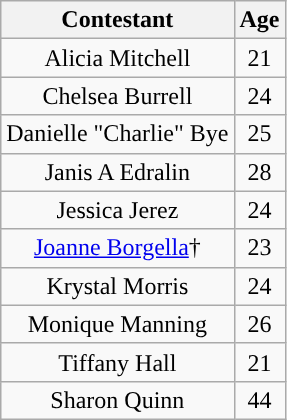<table class="wikitable sortable" style="text-align:center;">
<tr>
<th>Contestant</th>
<th>Age</th>
</tr>
<tr>
<td>Alicia Mitchell</td>
<td>21</td>
</tr>
<tr>
<td>Chelsea Burrell</td>
<td>24</td>
</tr>
<tr>
<td>Danielle "Charlie" Bye</td>
<td>25</td>
</tr>
<tr>
<td>Janis A Edralin</td>
<td>28</td>
</tr>
<tr>
<td>Jessica Jerez</td>
<td>24</td>
</tr>
<tr>
<td><a href='#'>Joanne Borgella</a>†</td>
<td>23</td>
</tr>
<tr>
<td>Krystal Morris</td>
<td>24</td>
</tr>
<tr>
<td>Monique Manning</td>
<td>26</td>
</tr>
<tr>
<td>Tiffany Hall</td>
<td>21</td>
</tr>
<tr>
<td>Sharon Quinn</td>
<td>44</td>
</tr>
</table>
